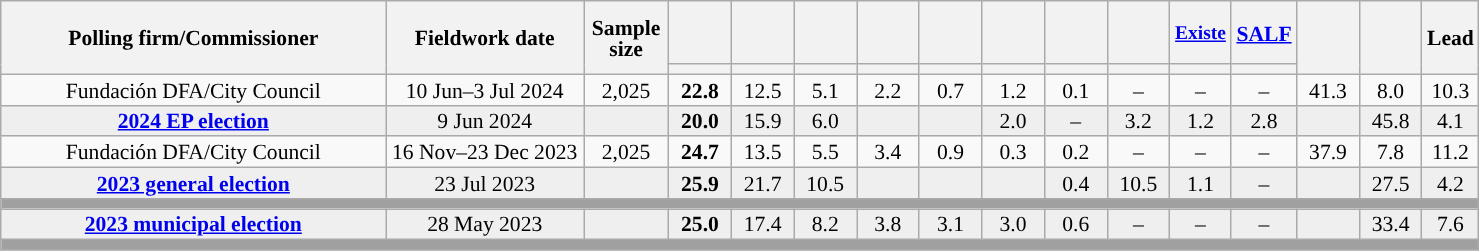<table class="wikitable collapsible collapsed" style="text-align:center; font-size:90%; line-height:14px;">
<tr style="height:42px;">
<th style="width:250px;" rowspan="2">Polling firm/Commissioner</th>
<th style="width:125px;" rowspan="2">Fieldwork date</th>
<th style="width:50px;" rowspan="2">Sample size</th>
<th style="width:35px;"></th>
<th style="width:35px;"></th>
<th style="width:35px;"></th>
<th style="width:35px;"></th>
<th style="width:35px;"></th>
<th style="width:35px;"></th>
<th style="width:35px;"></th>
<th style="width:35px;"></th>
<th style="width:35px; font-size:90%;"><a href='#'>Existe</a></th>
<th style="width:35px;"><a href='#'>SALF</a></th>
<th style="width:35px;" rowspan="2"></th>
<th style="width:35px;" rowspan="2"></th>
<th style="width:30px;" rowspan="2">Lead</th>
</tr>
<tr>
<th style="color:inherit;background:"></th>
<th style="color:inherit;background:"></th>
<th style="color:inherit;background:"></th>
<th style="color:inherit;background:"></th>
<th style="color:inherit;background:"></th>
<th style="color:inherit;background:"></th>
<th style="color:inherit;background:"></th>
<th style="color:inherit;background:"></th>
<th style="color:inherit;background:"></th>
<th style="color:inherit;background:"></th>
</tr>
<tr>
<td>Fundación DFA/City Council</td>
<td>10 Jun–3 Jul 2024</td>
<td>2,025</td>
<td><strong>22.8</strong></td>
<td>12.5</td>
<td>5.1</td>
<td>2.2</td>
<td>0.7</td>
<td>1.2</td>
<td>0.1</td>
<td>–</td>
<td>–</td>
<td>–</td>
<td>41.3</td>
<td>8.0</td>
<td style="background:">10.3</td>
</tr>
<tr style="background:#EFEFEF;">
<td><strong><a href='#'>2024 EP election</a></strong></td>
<td>9 Jun 2024</td>
<td></td>
<td><strong>20.0</strong></td>
<td>15.9</td>
<td>6.0</td>
<td></td>
<td></td>
<td>2.0</td>
<td>–</td>
<td>3.2</td>
<td>1.2</td>
<td>2.8</td>
<td></td>
<td>45.8</td>
<td style="background:">4.1</td>
</tr>
<tr>
<td>Fundación DFA/City Council</td>
<td>16 Nov–23 Dec 2023</td>
<td>2,025</td>
<td><strong>24.7</strong></td>
<td>13.5</td>
<td>5.5</td>
<td>3.4</td>
<td>0.9</td>
<td>0.3</td>
<td>0.2</td>
<td>–</td>
<td>–</td>
<td>–</td>
<td>37.9</td>
<td>7.8</td>
<td style="background:">11.2</td>
</tr>
<tr style="background:#EFEFEF;">
<td><strong><a href='#'>2023 general election</a></strong></td>
<td>23 Jul 2023</td>
<td></td>
<td><strong>25.9</strong></td>
<td>21.7</td>
<td>10.5</td>
<td></td>
<td></td>
<td></td>
<td>0.4</td>
<td>10.5</td>
<td>1.1</td>
<td>–</td>
<td></td>
<td>27.5</td>
<td style="background:">4.2</td>
</tr>
<tr>
<td colspan="16" style="background:#A0A0A0"></td>
</tr>
<tr style="background:#EFEFEF;">
<td><strong><a href='#'>2023 municipal election</a></strong></td>
<td>28 May 2023</td>
<td></td>
<td><strong>25.0</strong></td>
<td>17.4</td>
<td>8.2</td>
<td>3.8</td>
<td>3.1</td>
<td>3.0</td>
<td>0.6</td>
<td>–</td>
<td>–</td>
<td>–</td>
<td></td>
<td>33.4</td>
<td style="background:">7.6</td>
</tr>
<tr>
<td colspan="16" style="background:#A0A0A0"></td>
</tr>
</table>
